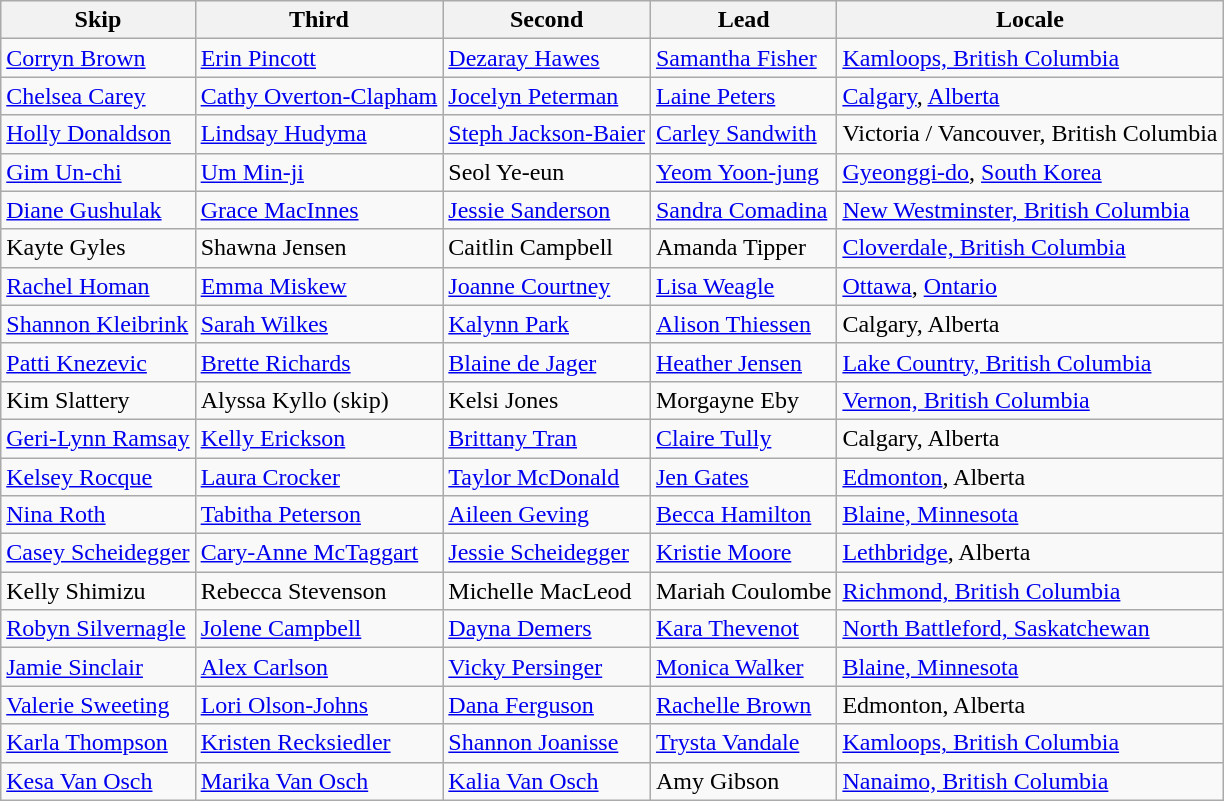<table class=wikitable>
<tr>
<th>Skip</th>
<th>Third</th>
<th>Second</th>
<th>Lead</th>
<th>Locale</th>
</tr>
<tr>
<td><a href='#'>Corryn Brown</a></td>
<td><a href='#'>Erin Pincott</a></td>
<td><a href='#'>Dezaray Hawes</a></td>
<td><a href='#'>Samantha Fisher</a></td>
<td> <a href='#'>Kamloops, British Columbia</a></td>
</tr>
<tr>
<td><a href='#'>Chelsea Carey</a></td>
<td><a href='#'>Cathy Overton-Clapham</a></td>
<td><a href='#'>Jocelyn Peterman</a></td>
<td><a href='#'>Laine Peters</a></td>
<td> <a href='#'>Calgary</a>, <a href='#'>Alberta</a></td>
</tr>
<tr>
<td><a href='#'>Holly Donaldson</a></td>
<td><a href='#'>Lindsay Hudyma</a></td>
<td><a href='#'>Steph Jackson-Baier</a></td>
<td><a href='#'>Carley Sandwith</a></td>
<td> Victoria / Vancouver, British Columbia</td>
</tr>
<tr>
<td><a href='#'>Gim Un-chi</a></td>
<td><a href='#'>Um Min-ji</a></td>
<td>Seol Ye-eun</td>
<td><a href='#'>Yeom Yoon-jung</a></td>
<td> <a href='#'>Gyeonggi-do</a>, <a href='#'>South Korea</a></td>
</tr>
<tr>
<td><a href='#'>Diane Gushulak</a></td>
<td><a href='#'>Grace MacInnes</a></td>
<td><a href='#'>Jessie Sanderson</a></td>
<td><a href='#'>Sandra Comadina</a></td>
<td> <a href='#'>New Westminster, British Columbia</a></td>
</tr>
<tr>
<td>Kayte Gyles</td>
<td>Shawna Jensen</td>
<td>Caitlin Campbell</td>
<td>Amanda Tipper</td>
<td> <a href='#'>Cloverdale, British Columbia</a></td>
</tr>
<tr>
<td><a href='#'>Rachel Homan</a></td>
<td><a href='#'>Emma Miskew</a></td>
<td><a href='#'>Joanne Courtney</a></td>
<td><a href='#'>Lisa Weagle</a></td>
<td> <a href='#'>Ottawa</a>, <a href='#'>Ontario</a></td>
</tr>
<tr>
<td><a href='#'>Shannon Kleibrink</a></td>
<td><a href='#'>Sarah Wilkes</a></td>
<td><a href='#'>Kalynn Park</a></td>
<td><a href='#'>Alison Thiessen</a></td>
<td> Calgary, Alberta</td>
</tr>
<tr>
<td><a href='#'>Patti Knezevic</a></td>
<td><a href='#'>Brette Richards</a></td>
<td><a href='#'>Blaine de Jager</a></td>
<td><a href='#'>Heather Jensen</a></td>
<td> <a href='#'>Lake Country, British Columbia</a></td>
</tr>
<tr>
<td>Kim Slattery</td>
<td>Alyssa Kyllo (skip)</td>
<td>Kelsi Jones</td>
<td>Morgayne Eby</td>
<td> <a href='#'>Vernon, British Columbia</a></td>
</tr>
<tr>
<td><a href='#'>Geri-Lynn Ramsay</a></td>
<td><a href='#'>Kelly Erickson</a></td>
<td><a href='#'>Brittany Tran</a></td>
<td><a href='#'>Claire Tully</a></td>
<td> Calgary, Alberta</td>
</tr>
<tr>
<td><a href='#'>Kelsey Rocque</a></td>
<td><a href='#'>Laura Crocker</a></td>
<td><a href='#'>Taylor McDonald</a></td>
<td><a href='#'>Jen Gates</a></td>
<td> <a href='#'>Edmonton</a>, Alberta</td>
</tr>
<tr>
<td><a href='#'>Nina Roth</a></td>
<td><a href='#'>Tabitha Peterson</a></td>
<td><a href='#'>Aileen Geving</a></td>
<td><a href='#'>Becca Hamilton</a></td>
<td> <a href='#'>Blaine, Minnesota</a></td>
</tr>
<tr>
<td><a href='#'>Casey Scheidegger</a></td>
<td><a href='#'>Cary-Anne McTaggart</a></td>
<td><a href='#'>Jessie Scheidegger</a></td>
<td><a href='#'>Kristie Moore</a></td>
<td> <a href='#'>Lethbridge</a>, Alberta</td>
</tr>
<tr>
<td>Kelly Shimizu</td>
<td>Rebecca Stevenson</td>
<td>Michelle MacLeod</td>
<td>Mariah Coulombe</td>
<td> <a href='#'>Richmond, British Columbia</a></td>
</tr>
<tr>
<td><a href='#'>Robyn Silvernagle</a></td>
<td><a href='#'>Jolene Campbell</a></td>
<td><a href='#'>Dayna Demers</a></td>
<td><a href='#'>Kara Thevenot</a></td>
<td> <a href='#'>North Battleford, Saskatchewan</a></td>
</tr>
<tr>
<td><a href='#'>Jamie Sinclair</a></td>
<td><a href='#'>Alex Carlson</a></td>
<td><a href='#'>Vicky Persinger</a></td>
<td><a href='#'>Monica Walker</a></td>
<td> <a href='#'>Blaine, Minnesota</a></td>
</tr>
<tr>
<td><a href='#'>Valerie Sweeting</a></td>
<td><a href='#'>Lori Olson-Johns</a></td>
<td><a href='#'>Dana Ferguson</a></td>
<td><a href='#'>Rachelle Brown</a></td>
<td> Edmonton, Alberta</td>
</tr>
<tr>
<td><a href='#'>Karla Thompson</a></td>
<td><a href='#'>Kristen Recksiedler</a></td>
<td><a href='#'>Shannon Joanisse</a></td>
<td><a href='#'>Trysta Vandale</a></td>
<td> <a href='#'>Kamloops, British Columbia</a></td>
</tr>
<tr>
<td><a href='#'>Kesa Van Osch</a></td>
<td><a href='#'>Marika Van Osch</a></td>
<td><a href='#'>Kalia Van Osch</a></td>
<td>Amy Gibson</td>
<td> <a href='#'>Nanaimo, British Columbia</a></td>
</tr>
</table>
